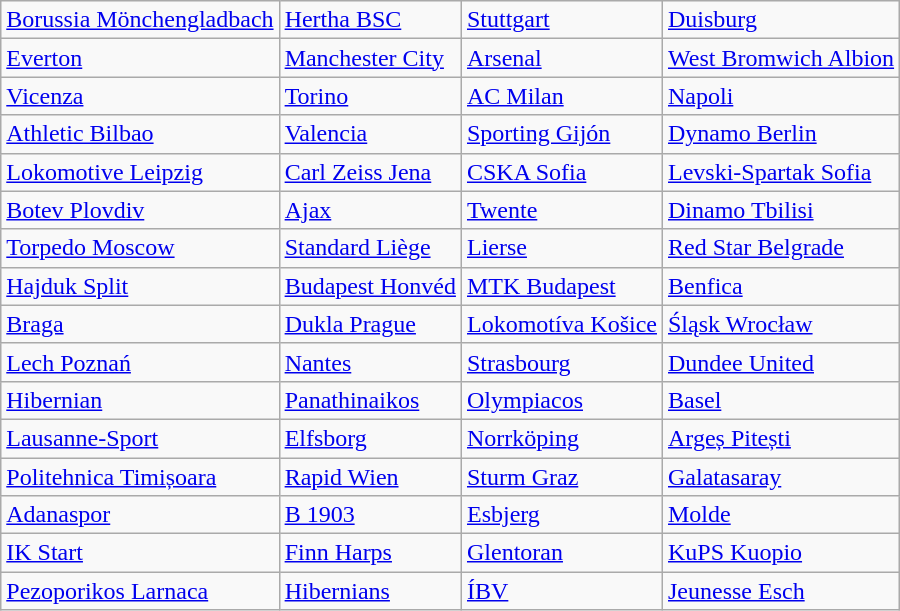<table class="wikitable">
<tr>
<td> <a href='#'>Borussia Mönchengladbach</a> </td>
<td> <a href='#'>Hertha BSC</a> </td>
<td> <a href='#'>Stuttgart</a> </td>
<td> <a href='#'>Duisburg</a> </td>
</tr>
<tr>
<td> <a href='#'>Everton</a> </td>
<td> <a href='#'>Manchester City</a> </td>
<td> <a href='#'>Arsenal</a> </td>
<td> <a href='#'>West Bromwich Albion</a> </td>
</tr>
<tr>
<td> <a href='#'>Vicenza</a> </td>
<td> <a href='#'>Torino</a> </td>
<td> <a href='#'>AC Milan</a> </td>
<td> <a href='#'>Napoli</a> </td>
</tr>
<tr>
<td> <a href='#'>Athletic Bilbao</a> </td>
<td> <a href='#'>Valencia</a> </td>
<td> <a href='#'>Sporting Gijón</a> </td>
<td> <a href='#'>Dynamo Berlin</a> </td>
</tr>
<tr>
<td> <a href='#'>Lokomotive Leipzig</a> </td>
<td> <a href='#'>Carl Zeiss Jena</a> </td>
<td> <a href='#'>CSKA Sofia</a> </td>
<td> <a href='#'>Levski-Spartak Sofia</a> </td>
</tr>
<tr>
<td> <a href='#'>Botev Plovdiv</a> </td>
<td> <a href='#'>Ajax</a> </td>
<td> <a href='#'>Twente</a> </td>
<td> <a href='#'>Dinamo Tbilisi</a> </td>
</tr>
<tr>
<td> <a href='#'>Torpedo Moscow</a> </td>
<td> <a href='#'>Standard Liège</a> </td>
<td> <a href='#'>Lierse</a> </td>
<td> <a href='#'>Red Star Belgrade</a> </td>
</tr>
<tr>
<td> <a href='#'>Hajduk Split</a> </td>
<td> <a href='#'>Budapest Honvéd</a> </td>
<td> <a href='#'>MTK Budapest</a> </td>
<td> <a href='#'>Benfica</a> </td>
</tr>
<tr>
<td> <a href='#'>Braga</a> </td>
<td> <a href='#'>Dukla Prague</a> </td>
<td> <a href='#'>Lokomotíva Košice</a> </td>
<td> <a href='#'>Śląsk Wrocław</a> </td>
</tr>
<tr>
<td> <a href='#'>Lech Poznań</a> </td>
<td> <a href='#'>Nantes</a> </td>
<td> <a href='#'>Strasbourg</a> </td>
<td> <a href='#'>Dundee United</a> </td>
</tr>
<tr>
<td> <a href='#'>Hibernian</a> </td>
<td> <a href='#'>Panathinaikos</a> </td>
<td> <a href='#'>Olympiacos</a> </td>
<td> <a href='#'>Basel</a> </td>
</tr>
<tr>
<td> <a href='#'>Lausanne-Sport</a> </td>
<td> <a href='#'>Elfsborg</a> </td>
<td> <a href='#'>Norrköping</a> </td>
<td> <a href='#'>Argeș Pitești</a> </td>
</tr>
<tr>
<td> <a href='#'>Politehnica Timișoara</a> </td>
<td> <a href='#'>Rapid Wien</a> </td>
<td> <a href='#'>Sturm Graz</a> </td>
<td> <a href='#'>Galatasaray</a> </td>
</tr>
<tr>
<td> <a href='#'>Adanaspor</a> </td>
<td> <a href='#'>B 1903</a> </td>
<td> <a href='#'>Esbjerg</a> </td>
<td> <a href='#'>Molde</a> </td>
</tr>
<tr>
<td> <a href='#'>IK Start</a> </td>
<td> <a href='#'>Finn Harps</a> </td>
<td> <a href='#'>Glentoran</a> </td>
<td> <a href='#'>KuPS Kuopio</a> </td>
</tr>
<tr>
<td> <a href='#'>Pezoporikos Larnaca</a> </td>
<td> <a href='#'>Hibernians</a> </td>
<td> <a href='#'>ÍBV</a> </td>
<td> <a href='#'>Jeunesse Esch</a> </td>
</tr>
</table>
